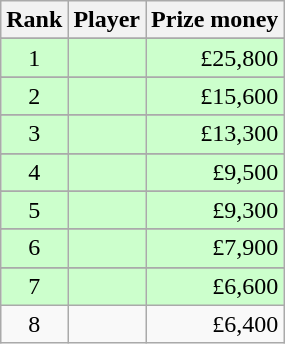<table class="wikitable" style=text-align:right; margin-left:1em">
<tr>
<th>Rank</th>
<th>Player</th>
<th>Prize money</th>
</tr>
<tr>
</tr>
<tr style="background-color:#ccffcc">
<td align=center>1</td>
<td style="text-align:left"></td>
<td>£25,800</td>
</tr>
<tr>
</tr>
<tr style="background-color:#ccffcc">
<td align=center>2</td>
<td style="text-align:left"></td>
<td>£15,600</td>
</tr>
<tr>
</tr>
<tr style="background-color:#ccffcc">
<td align=center>3</td>
<td style="text-align:left"></td>
<td>£13,300</td>
</tr>
<tr>
</tr>
<tr style="background-color:#ccffcc">
<td align=center>4</td>
<td style="text-align:left"></td>
<td>£9,500</td>
</tr>
<tr>
</tr>
<tr style="background-color:#ccffcc">
<td align=center>5</td>
<td style="text-align:left"></td>
<td>£9,300</td>
</tr>
<tr>
</tr>
<tr style="background-color:#ccffcc">
<td align=center>6</td>
<td style="text-align:left"></td>
<td>£7,900</td>
</tr>
<tr>
</tr>
<tr style="background-color:#ccffcc">
<td align=center>7</td>
<td style="text-align:left"></td>
<td>£6,600</td>
</tr>
<tr>
<td align=center>8</td>
<td style="text-align:left"></td>
<td>£6,400</td>
</tr>
</table>
